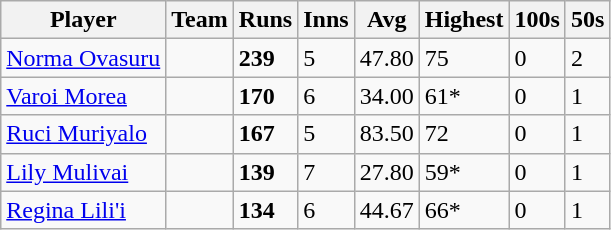<table class="wikitable">
<tr>
<th>Player</th>
<th>Team</th>
<th>Runs</th>
<th>Inns</th>
<th>Avg</th>
<th>Highest</th>
<th>100s</th>
<th>50s</th>
</tr>
<tr>
<td><a href='#'>Norma Ovasuru</a></td>
<td></td>
<td><strong>239</strong></td>
<td>5</td>
<td>47.80</td>
<td>75</td>
<td>0</td>
<td>2</td>
</tr>
<tr>
<td><a href='#'>Varoi Morea</a></td>
<td></td>
<td><strong>170</strong></td>
<td>6</td>
<td>34.00</td>
<td>61*</td>
<td>0</td>
<td>1</td>
</tr>
<tr>
<td><a href='#'>Ruci Muriyalo</a></td>
<td></td>
<td><strong>167</strong></td>
<td>5</td>
<td>83.50</td>
<td>72</td>
<td>0</td>
<td>1</td>
</tr>
<tr>
<td><a href='#'>Lily Mulivai</a></td>
<td></td>
<td><strong>139</strong></td>
<td>7</td>
<td>27.80</td>
<td>59*</td>
<td>0</td>
<td>1</td>
</tr>
<tr>
<td><a href='#'>Regina Lili'i</a></td>
<td></td>
<td><strong>134</strong></td>
<td>6</td>
<td>44.67</td>
<td>66*</td>
<td>0</td>
<td>1</td>
</tr>
</table>
